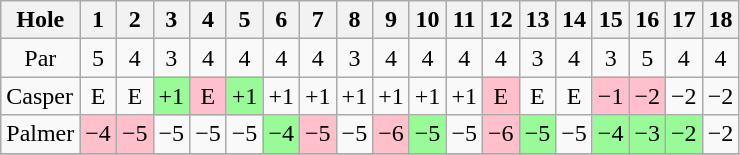<table class="wikitable" style="text-align:center">
<tr>
<th>Hole</th>
<th> 1 </th>
<th> 2 </th>
<th> 3 </th>
<th> 4 </th>
<th> 5 </th>
<th> 6 </th>
<th> 7 </th>
<th> 8 </th>
<th> 9 </th>
<th>10</th>
<th>11</th>
<th>12</th>
<th>13</th>
<th>14</th>
<th>15</th>
<th>16</th>
<th>17</th>
<th>18</th>
</tr>
<tr>
<td>Par</td>
<td>5</td>
<td>4</td>
<td>3</td>
<td>4</td>
<td>4</td>
<td>4</td>
<td>4</td>
<td>3</td>
<td>4</td>
<td>4</td>
<td>4</td>
<td>4</td>
<td>3</td>
<td>4</td>
<td>3</td>
<td>5</td>
<td>4</td>
<td>4</td>
</tr>
<tr>
<td align=left> Casper</td>
<td>E</td>
<td>E</td>
<td style="background: PaleGreen;">+1</td>
<td style="background: Pink;">E</td>
<td style="background: PaleGreen;">+1</td>
<td>+1</td>
<td>+1</td>
<td>+1</td>
<td>+1</td>
<td>+1</td>
<td>+1</td>
<td style="background: Pink;">E</td>
<td>E</td>
<td>E</td>
<td style="background: Pink;">−1</td>
<td style="background: Pink;">−2</td>
<td>−2</td>
<td>−2</td>
</tr>
<tr>
<td align=left> Palmer</td>
<td style="background: Pink;">−4</td>
<td style="background: Pink;">−5</td>
<td>−5</td>
<td>−5</td>
<td>−5</td>
<td style="background: PaleGreen;">−4</td>
<td style="background: Pink;">−5</td>
<td>−5</td>
<td style="background: Pink;">−6</td>
<td style="background: PaleGreen;">−5</td>
<td>−5</td>
<td style="background: Pink;">−6</td>
<td style="background: PaleGreen;">−5</td>
<td>−5</td>
<td style="background: PaleGreen;">−4</td>
<td style="background: PaleGreen;">−3</td>
<td style="background: PaleGreen;">−2</td>
<td>−2</td>
</tr>
<tr>
</tr>
</table>
